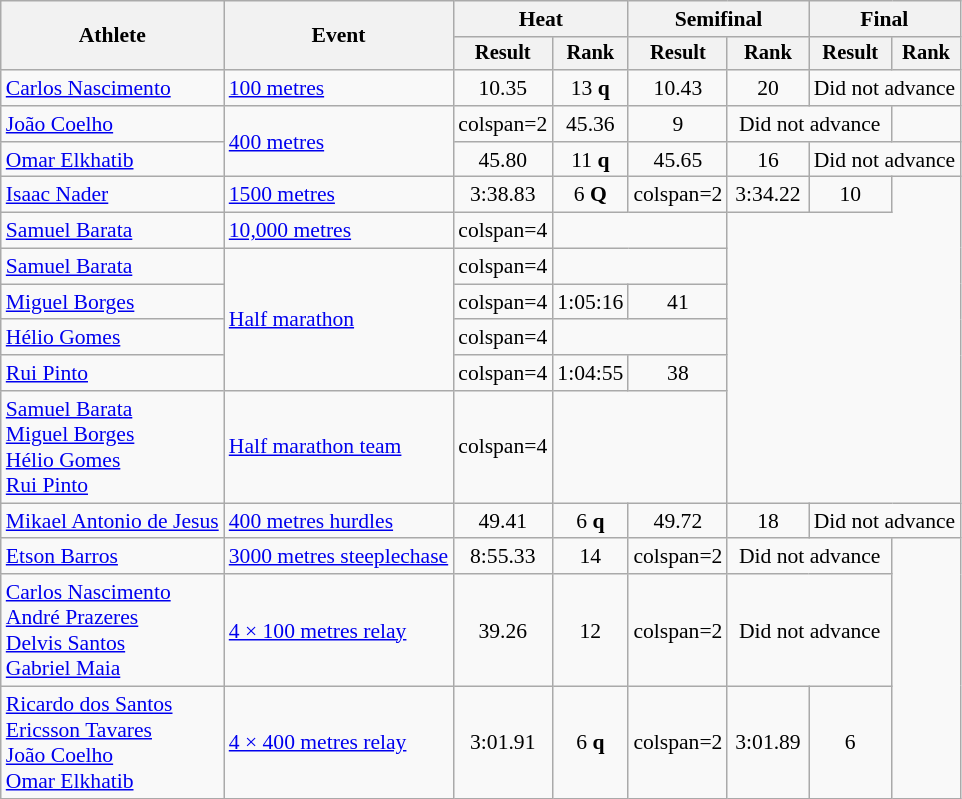<table class=wikitable style=font-size:90%>
<tr>
<th rowspan=2>Athlete</th>
<th rowspan=2>Event</th>
<th colspan=2>Heat</th>
<th colspan=2>Semifinal</th>
<th colspan=2>Final</th>
</tr>
<tr style=font-size:95%>
<th>Result</th>
<th>Rank</th>
<th>Result</th>
<th>Rank</th>
<th>Result</th>
<th>Rank</th>
</tr>
<tr align=center>
<td align=left><a href='#'>Carlos Nascimento</a></td>
<td align=left><a href='#'>100 metres</a></td>
<td>10.35 </td>
<td>13 <strong>q</strong></td>
<td>10.43</td>
<td>20</td>
<td colspan=2>Did not advance</td>
</tr>
<tr align=center>
<td align=left><a href='#'>João Coelho</a></td>
<td align=left rowspan=2><a href='#'>400 metres</a></td>
<td>colspan=2</td>
<td>45.36 </td>
<td>9</td>
<td colspan=2>Did not advance</td>
</tr>
<tr align=center>
<td align=left><a href='#'>Omar Elkhatib</a></td>
<td>45.80</td>
<td>11 <strong>q</strong></td>
<td>45.65</td>
<td>16</td>
<td colspan=2>Did not advance</td>
</tr>
<tr align=center>
<td align=left><a href='#'>Isaac Nader</a></td>
<td align=left><a href='#'>1500 metres</a></td>
<td>3:38.83</td>
<td>6 <strong>Q</strong></td>
<td>colspan=2</td>
<td>3:34.22</td>
<td>10</td>
</tr>
<tr align=center>
<td align=left><a href='#'>Samuel Barata</a></td>
<td align=left><a href='#'>10,000 metres</a></td>
<td>colspan=4</td>
<td colspan=2></td>
</tr>
<tr align=center>
<td align=left><a href='#'>Samuel Barata</a></td>
<td align=left rowspan=4><a href='#'>Half marathon</a></td>
<td>colspan=4</td>
<td colspan=2></td>
</tr>
<tr align=center>
<td align=left><a href='#'>Miguel Borges</a></td>
<td>colspan=4</td>
<td>1:05:16</td>
<td>41</td>
</tr>
<tr align=center>
<td align=left><a href='#'>Hélio Gomes</a></td>
<td>colspan=4</td>
<td colspan=2></td>
</tr>
<tr align=center>
<td align=left><a href='#'>Rui Pinto</a></td>
<td>colspan=4</td>
<td>1:04:55</td>
<td>38</td>
</tr>
<tr align=center>
<td align=left><a href='#'>Samuel Barata</a><br><a href='#'>Miguel Borges</a><br><a href='#'>Hélio Gomes</a><br><a href='#'>Rui Pinto</a></td>
<td align=left><a href='#'>Half marathon team</a></td>
<td>colspan=4</td>
<td colspan=2></td>
</tr>
<tr align=center>
<td align=left><a href='#'>Mikael Antonio de Jesus</a></td>
<td align=left><a href='#'>400 metres hurdles</a></td>
<td>49.41</td>
<td>6 <strong>q</strong></td>
<td>49.72</td>
<td>18</td>
<td colspan=2>Did not advance</td>
</tr>
<tr align=center>
<td align=left><a href='#'>Etson Barros</a></td>
<td align=left><a href='#'>3000 metres steeplechase</a></td>
<td>8:55.33</td>
<td>14</td>
<td>colspan=2</td>
<td colspan=2>Did not advance</td>
</tr>
<tr align=center>
<td align=left><a href='#'>Carlos Nascimento</a><br><a href='#'>André Prazeres</a><br><a href='#'>Delvis Santos</a><br><a href='#'>Gabriel Maia</a></td>
<td align=left><a href='#'>4 × 100 metres relay</a></td>
<td>39.26 </td>
<td>12</td>
<td>colspan=2</td>
<td colspan=2>Did not advance</td>
</tr>
<tr align=center>
<td align=left><a href='#'>Ricardo dos Santos</a><br><a href='#'>Ericsson Tavares</a><br><a href='#'>João Coelho</a><br><a href='#'>Omar Elkhatib</a></td>
<td align=left><a href='#'>4 × 400 metres relay</a></td>
<td>3:01.91 </td>
<td>6 <strong>q</strong></td>
<td>colspan=2</td>
<td>3:01.89 </td>
<td>6</td>
</tr>
</table>
